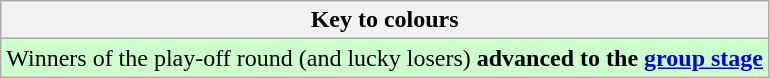<table class="wikitable">
<tr>
<th>Key to colours</th>
</tr>
<tr bgcolor=#ccffcc>
<td>Winners of the play-off round (and lucky losers) <strong>advanced to the <a href='#'>group stage</a></strong></td>
</tr>
</table>
